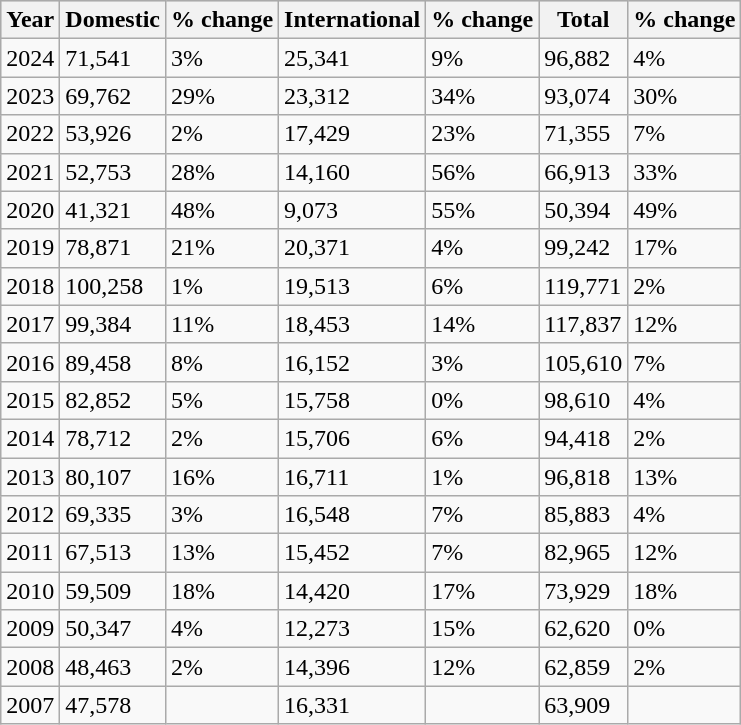<table class="wikitable">
<tr style="background:lightgrey;">
<th>Year</th>
<th>Domestic</th>
<th>% change</th>
<th>International</th>
<th>% change</th>
<th>Total</th>
<th>% change</th>
</tr>
<tr>
<td>2024</td>
<td>71,541</td>
<td> 3%</td>
<td>25,341</td>
<td> 9%</td>
<td>96,882</td>
<td> 4%</td>
</tr>
<tr>
<td>2023</td>
<td>69,762</td>
<td> 29%</td>
<td>23,312</td>
<td> 34%</td>
<td>93,074</td>
<td> 30%</td>
</tr>
<tr>
<td>2022</td>
<td>53,926</td>
<td> 2%</td>
<td>17,429</td>
<td> 23%</td>
<td>71,355</td>
<td> 7%</td>
</tr>
<tr>
<td>2021</td>
<td>52,753</td>
<td> 28%</td>
<td>14,160</td>
<td> 56%</td>
<td>66,913</td>
<td> 33%</td>
</tr>
<tr>
<td>2020</td>
<td>41,321</td>
<td> 48%</td>
<td>9,073</td>
<td> 55%</td>
<td>50,394</td>
<td> 49%</td>
</tr>
<tr>
<td>2019</td>
<td>78,871</td>
<td> 21%</td>
<td>20,371</td>
<td> 4%</td>
<td>99,242</td>
<td> 17%</td>
</tr>
<tr>
<td>2018</td>
<td>100,258</td>
<td> 1%</td>
<td>19,513</td>
<td> 6%</td>
<td>119,771</td>
<td> 2%</td>
</tr>
<tr>
<td>2017</td>
<td>99,384</td>
<td> 11%</td>
<td>18,453</td>
<td> 14%</td>
<td>117,837</td>
<td> 12%</td>
</tr>
<tr>
<td>2016</td>
<td>89,458</td>
<td> 8%</td>
<td>16,152</td>
<td> 3%</td>
<td>105,610</td>
<td> 7%</td>
</tr>
<tr>
<td>2015</td>
<td>82,852</td>
<td> 5%</td>
<td>15,758</td>
<td> 0%</td>
<td>98,610</td>
<td> 4%</td>
</tr>
<tr>
<td>2014</td>
<td>78,712</td>
<td> 2%</td>
<td>15,706</td>
<td> 6%</td>
<td>94,418</td>
<td> 2%</td>
</tr>
<tr>
<td>2013</td>
<td>80,107</td>
<td> 16%</td>
<td>16,711</td>
<td> 1%</td>
<td>96,818</td>
<td> 13%</td>
</tr>
<tr>
<td>2012</td>
<td>69,335</td>
<td> 3%</td>
<td>16,548</td>
<td> 7%</td>
<td>85,883</td>
<td> 4%</td>
</tr>
<tr>
<td>2011</td>
<td>67,513</td>
<td> 13%</td>
<td>15,452</td>
<td> 7%</td>
<td>82,965</td>
<td> 12%</td>
</tr>
<tr>
<td>2010</td>
<td>59,509</td>
<td> 18%</td>
<td>14,420</td>
<td> 17%</td>
<td>73,929</td>
<td> 18%</td>
</tr>
<tr>
<td>2009</td>
<td>50,347</td>
<td> 4%</td>
<td>12,273</td>
<td> 15%</td>
<td>62,620</td>
<td> 0%</td>
</tr>
<tr>
<td>2008</td>
<td>48,463</td>
<td> 2%</td>
<td>14,396</td>
<td> 12%</td>
<td>62,859</td>
<td> 2%</td>
</tr>
<tr>
<td>2007</td>
<td>47,578</td>
<td></td>
<td>16,331</td>
<td></td>
<td>63,909</td>
<td></td>
</tr>
</table>
